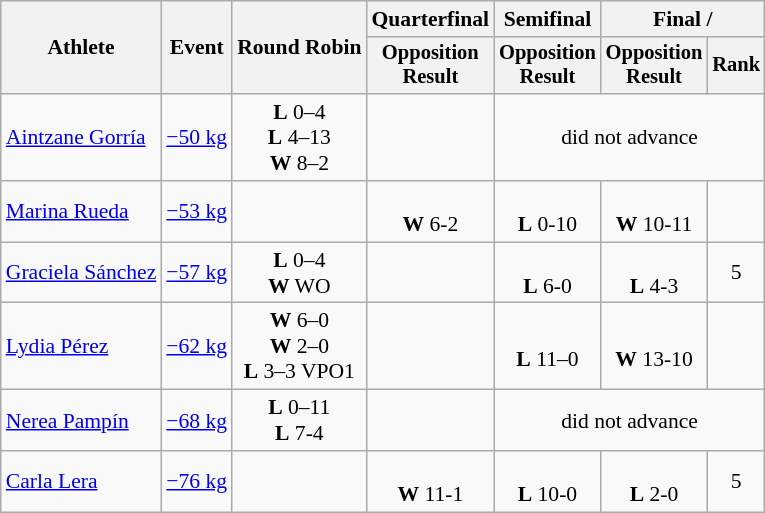<table class="wikitable" style="font-size:90%">
<tr>
<th rowspan="2">Athlete</th>
<th rowspan="2">Event</th>
<th rowspan="2">Round Robin</th>
<th>Quarterfinal</th>
<th>Semifinal</th>
<th colspan=2>Final / </th>
</tr>
<tr style="font-size: 95%">
<th>Opposition<br>Result</th>
<th>Opposition<br>Result</th>
<th>Opposition<br>Result</th>
<th>Rank</th>
</tr>
<tr align=center>
<td align=left><a href='#'>Aintzane Gorría</a></td>
<td align=left><a href='#'>−50 kg</a></td>
<td> <strong>L</strong> 0–4<br> <strong>L</strong> 4–13 <br> <strong>W</strong> 8–2</td>
<td></td>
<td colspan=3>did not advance</td>
</tr>
<tr align=center>
<td align=left><a href='#'>Marina Rueda</a></td>
<td align=left><a href='#'>−53 kg</a></td>
<td></td>
<td><br><strong>W</strong> 6-2</td>
<td><br><strong>L</strong> 0-10</td>
<td><br><strong>W</strong> 10-11</td>
<td></td>
</tr>
<tr align=center>
<td align=left><a href='#'>Graciela Sánchez</a></td>
<td align=left><a href='#'>−57 kg</a></td>
<td> <strong>L</strong> 0–4<br> <strong>W</strong> WO</td>
<td></td>
<td> <br> <strong>L</strong> 6-0</td>
<td> <br> <strong>L</strong> 4-3</td>
<td>5</td>
</tr>
<tr align=center>
<td align=left><a href='#'>Lydia Pérez</a></td>
<td align=left><a href='#'>−62 kg</a></td>
<td> <strong>W</strong> 6–0<br> <strong>W</strong> 2–0<br> <strong>L</strong> 3–3 VPO1</td>
<td></td>
<td> <br><strong>L</strong> 11–0</td>
<td><br> <strong>W</strong> 13-10</td>
<td></td>
</tr>
<tr align=center>
<td align=left><a href='#'>Nerea Pampín</a></td>
<td align=left><a href='#'>−68 kg</a></td>
<td> <strong>L</strong> 0–11<br> <strong>L</strong> 7-4</td>
<td></td>
<td colspan=3>did not advance</td>
</tr>
<tr align=center>
<td align=left><a href='#'>Carla Lera</a></td>
<td align=left><a href='#'>−76 kg</a></td>
<td></td>
<td> <br><strong>W</strong> 11-1</td>
<td> <br><strong>L</strong> 10-0</td>
<td> <br><strong>L</strong> 2-0</td>
<td>5</td>
</tr>
</table>
